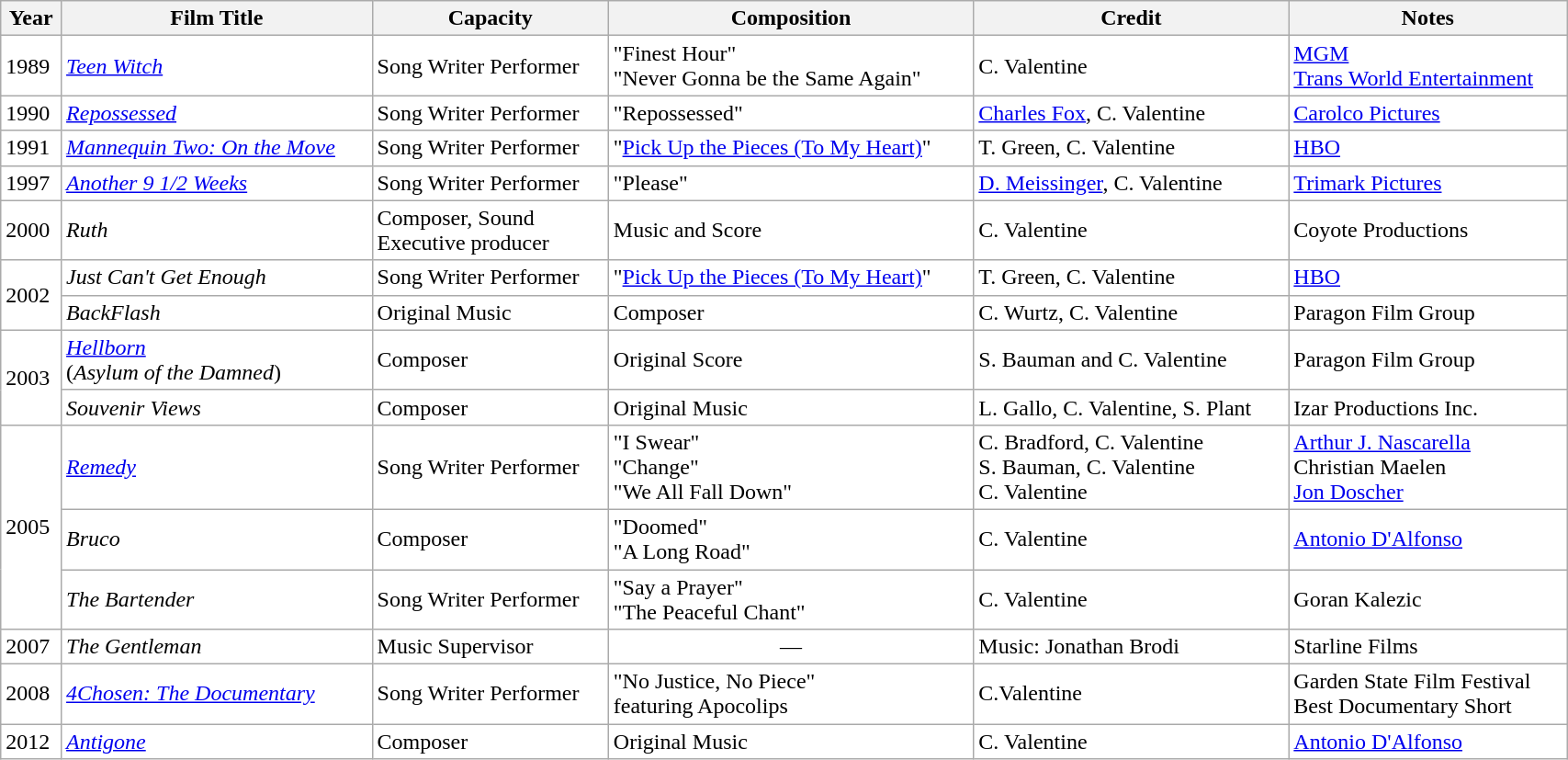<table class="wikitable sortable" border="1" style="text-align:left; width:90%; background:#ffffff;">
<tr>
<th>Year</th>
<th>Film Title</th>
<th>Capacity</th>
<th>Composition</th>
<th>Credit</th>
<th>Notes</th>
</tr>
<tr>
<td>1989</td>
<td><em><a href='#'>Teen Witch</a></em></td>
<td>Song Writer Performer</td>
<td>"Finest Hour" <br>"Never Gonna be the Same Again"</td>
<td>C. Valentine</td>
<td><a href='#'>MGM</a> <br> <a href='#'>Trans World Entertainment</a></td>
</tr>
<tr>
<td>1990</td>
<td><a href='#'><em>Repossessed</em></a></td>
<td>Song Writer Performer</td>
<td>"Repossessed"</td>
<td><a href='#'>Charles Fox</a>, C. Valentine</td>
<td><a href='#'>Carolco Pictures</a></td>
</tr>
<tr>
<td>1991</td>
<td><em><a href='#'>Mannequin Two: On the Move</a></em></td>
<td>Song Writer Performer</td>
<td>"<a href='#'>Pick Up the Pieces (To My Heart)</a>"</td>
<td>T. Green, C. Valentine</td>
<td><a href='#'>HBO</a></td>
</tr>
<tr>
<td>1997</td>
<td><a href='#'><em>Another 9 1/2 Weeks</em></a></td>
<td>Song Writer Performer</td>
<td>"Please"</td>
<td><a href='#'>D. Meissinger</a>, C. Valentine</td>
<td><a href='#'>Trimark Pictures</a></td>
</tr>
<tr>
<td>2000</td>
<td><em>Ruth</em></td>
<td>Composer, Sound <br> Executive producer</td>
<td>Music and Score</td>
<td>C. Valentine</td>
<td>Coyote Productions</td>
</tr>
<tr>
<td rowspan="2">2002</td>
<td><em>Just Can't Get Enough</em></td>
<td>Song Writer Performer</td>
<td>"<a href='#'>Pick Up the Pieces (To My Heart)</a>"</td>
<td>T. Green, C. Valentine</td>
<td><a href='#'>HBO</a></td>
</tr>
<tr>
<td><em>BackFlash</em></td>
<td>Original Music</td>
<td>Composer</td>
<td>C. Wurtz, C. Valentine</td>
<td>Paragon Film Group</td>
</tr>
<tr>
<td rowspan="2">2003</td>
<td><a href='#'><em>Hellborn</em></a> <br> (<em>Asylum of the Damned</em>)</td>
<td>Composer</td>
<td>Original Score</td>
<td>S. Bauman and C. Valentine</td>
<td>Paragon Film Group</td>
</tr>
<tr>
<td><em>Souvenir Views</em></td>
<td>Composer</td>
<td>Original Music</td>
<td>L. Gallo, C. Valentine, S. Plant</td>
<td>Izar Productions Inc.</td>
</tr>
<tr>
<td rowspan="3">2005</td>
<td><a href='#'><em>Remedy</em></a></td>
<td>Song Writer Performer</td>
<td>"I Swear" <br>"Change" <br> "We All Fall Down"</td>
<td>C. Bradford, C. Valentine <br> S. Bauman, C. Valentine <br> C. Valentine</td>
<td><a href='#'>Arthur J. Nascarella</a><br> Christian Maelen <br> <a href='#'>Jon Doscher</a></td>
</tr>
<tr>
<td><em>Bruco</em></td>
<td>Composer</td>
<td>"Doomed" <br> "A Long Road"</td>
<td>C. Valentine</td>
<td><a href='#'>Antonio D'Alfonso</a></td>
</tr>
<tr>
<td><em>The Bartender</em></td>
<td>Song Writer Performer</td>
<td>"Say a Prayer" <br> "The Peaceful Chant"</td>
<td>C. Valentine</td>
<td>Goran Kalezic </td>
</tr>
<tr>
<td>2007</td>
<td><em>The Gentleman</em></td>
<td>Music Supervisor</td>
<td style="text-align:center;">—</td>
<td>Music: Jonathan Brodi</td>
<td>Starline Films</td>
</tr>
<tr>
<td>2008</td>
<td><em><a href='#'>4Chosen: The Documentary</a></em></td>
<td>Song Writer Performer</td>
<td>"No Justice, No Piece" <br> featuring Apocolips</td>
<td>C.Valentine</td>
<td>Garden State Film Festival <br> Best Documentary Short </td>
</tr>
<tr>
<td>2012</td>
<td><a href='#'><em>Antigone</em></a></td>
<td>Composer</td>
<td>Original Music</td>
<td>C. Valentine</td>
<td><a href='#'>Antonio D'Alfonso</a></td>
</tr>
</table>
